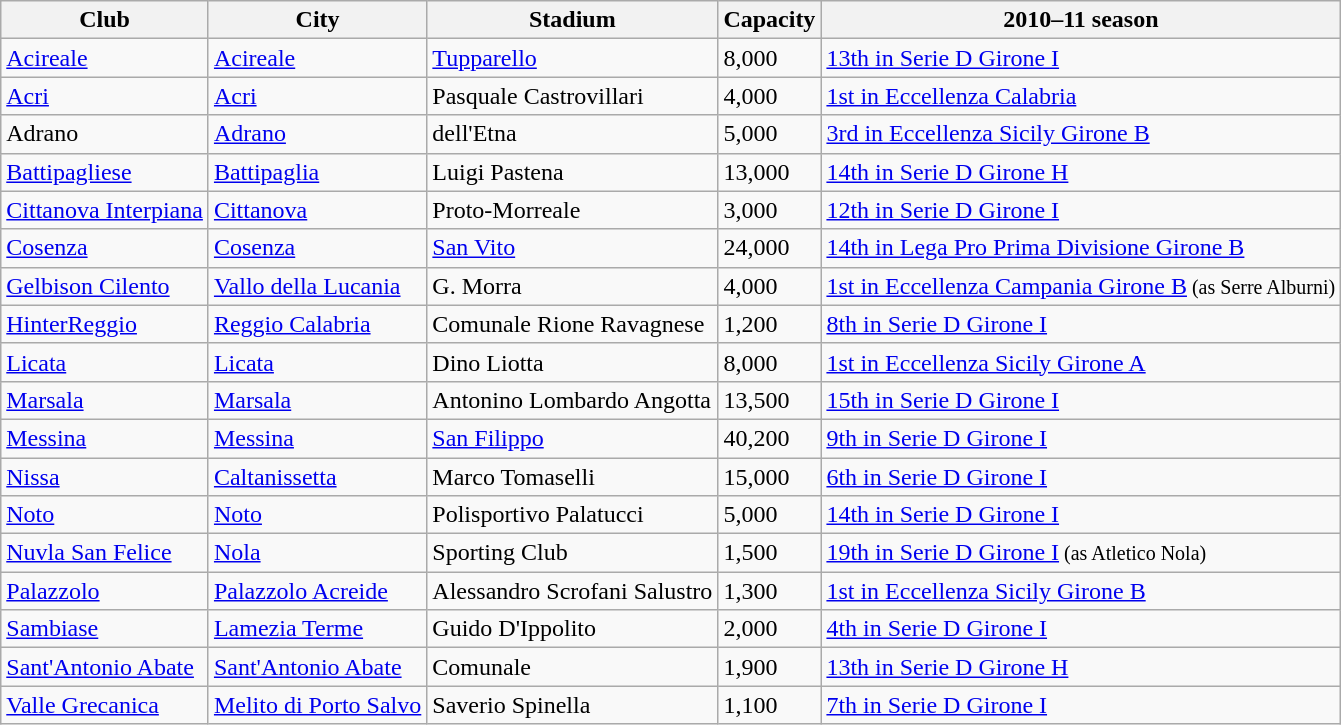<table class="wikitable sortable">
<tr>
<th>Club</th>
<th>City</th>
<th>Stadium</th>
<th>Capacity</th>
<th>2010–11 season</th>
</tr>
<tr>
<td><a href='#'>Acireale</a></td>
<td><a href='#'>Acireale</a></td>
<td><a href='#'>Tupparello</a></td>
<td>8,000</td>
<td><a href='#'>13th in Serie D Girone I</a></td>
</tr>
<tr>
<td><a href='#'>Acri</a></td>
<td><a href='#'>Acri</a></td>
<td>Pasquale Castrovillari</td>
<td>4,000</td>
<td><a href='#'>1st in Eccellenza Calabria</a></td>
</tr>
<tr>
<td>Adrano</td>
<td><a href='#'>Adrano</a></td>
<td>dell'Etna</td>
<td>5,000</td>
<td><a href='#'>3rd in Eccellenza Sicily Girone B</a></td>
</tr>
<tr>
<td><a href='#'>Battipagliese</a></td>
<td><a href='#'>Battipaglia</a></td>
<td>Luigi Pastena</td>
<td>13,000</td>
<td><a href='#'>14th in Serie D Girone H</a></td>
</tr>
<tr>
<td><a href='#'>Cittanova Interpiana</a></td>
<td><a href='#'>Cittanova</a></td>
<td>Proto-Morreale</td>
<td>3,000</td>
<td><a href='#'>12th in Serie D Girone I</a></td>
</tr>
<tr>
<td><a href='#'>Cosenza</a></td>
<td><a href='#'>Cosenza</a></td>
<td><a href='#'>San Vito</a></td>
<td>24,000</td>
<td><a href='#'>14th in Lega Pro Prima Divisione Girone B</a></td>
</tr>
<tr>
<td><a href='#'>Gelbison Cilento</a></td>
<td><a href='#'>Vallo della Lucania</a></td>
<td>G. Morra</td>
<td>4,000</td>
<td><a href='#'>1st in Eccellenza Campania Girone B</a><small> (as Serre Alburni)</small></td>
</tr>
<tr>
<td><a href='#'>HinterReggio</a></td>
<td><a href='#'>Reggio Calabria</a></td>
<td>Comunale Rione Ravagnese</td>
<td>1,200</td>
<td><a href='#'>8th in Serie D Girone I</a></td>
</tr>
<tr>
<td><a href='#'>Licata</a></td>
<td><a href='#'>Licata</a></td>
<td>Dino Liotta</td>
<td>8,000</td>
<td><a href='#'>1st in Eccellenza Sicily Girone A</a></td>
</tr>
<tr>
<td><a href='#'>Marsala</a></td>
<td><a href='#'>Marsala</a></td>
<td>Antonino Lombardo Angotta</td>
<td>13,500</td>
<td><a href='#'>15th in Serie D Girone I</a></td>
</tr>
<tr>
<td><a href='#'>Messina</a></td>
<td><a href='#'>Messina</a></td>
<td><a href='#'>San Filippo</a></td>
<td>40,200</td>
<td><a href='#'>9th in Serie D Girone I</a></td>
</tr>
<tr>
<td><a href='#'>Nissa</a></td>
<td><a href='#'>Caltanissetta</a></td>
<td>Marco Tomaselli</td>
<td>15,000</td>
<td><a href='#'>6th in Serie D Girone I</a></td>
</tr>
<tr>
<td><a href='#'>Noto</a></td>
<td><a href='#'>Noto</a></td>
<td>Polisportivo Palatucci</td>
<td>5,000</td>
<td><a href='#'>14th in Serie D Girone I</a></td>
</tr>
<tr>
<td><a href='#'>Nuvla San Felice</a></td>
<td><a href='#'>Nola</a></td>
<td>Sporting Club</td>
<td>1,500</td>
<td><a href='#'>19th in Serie D Girone I</a><small> (as Atletico Nola)</small></td>
</tr>
<tr>
<td><a href='#'>Palazzolo</a></td>
<td><a href='#'>Palazzolo Acreide</a></td>
<td>Alessandro Scrofani Salustro</td>
<td>1,300</td>
<td><a href='#'>1st in Eccellenza Sicily Girone B</a></td>
</tr>
<tr>
<td><a href='#'>Sambiase</a></td>
<td><a href='#'>Lamezia Terme</a></td>
<td>Guido D'Ippolito</td>
<td>2,000</td>
<td><a href='#'>4th in Serie D Girone I</a></td>
</tr>
<tr>
<td><a href='#'>Sant'Antonio Abate</a></td>
<td><a href='#'>Sant'Antonio Abate</a></td>
<td>Comunale</td>
<td>1,900</td>
<td><a href='#'>13th in Serie D Girone H</a></td>
</tr>
<tr>
<td><a href='#'>Valle Grecanica</a></td>
<td><a href='#'>Melito di Porto Salvo</a></td>
<td>Saverio Spinella</td>
<td>1,100</td>
<td><a href='#'>7th in Serie D Girone I</a></td>
</tr>
</table>
